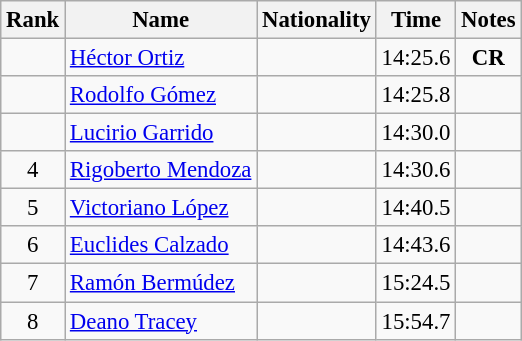<table class="wikitable sortable" style="text-align:center;font-size:95%">
<tr>
<th>Rank</th>
<th>Name</th>
<th>Nationality</th>
<th>Time</th>
<th>Notes</th>
</tr>
<tr>
<td></td>
<td align=left><a href='#'>Héctor Ortiz</a></td>
<td align=left></td>
<td>14:25.6</td>
<td><strong>CR</strong></td>
</tr>
<tr>
<td></td>
<td align=left><a href='#'>Rodolfo Gómez</a></td>
<td align=left></td>
<td>14:25.8</td>
<td></td>
</tr>
<tr>
<td></td>
<td align=left><a href='#'>Lucirio Garrido</a></td>
<td align=left></td>
<td>14:30.0</td>
<td></td>
</tr>
<tr>
<td>4</td>
<td align=left><a href='#'>Rigoberto Mendoza</a></td>
<td align=left></td>
<td>14:30.6</td>
<td></td>
</tr>
<tr>
<td>5</td>
<td align=left><a href='#'>Victoriano López</a></td>
<td align=left></td>
<td>14:40.5</td>
<td></td>
</tr>
<tr>
<td>6</td>
<td align=left><a href='#'>Euclides Calzado</a></td>
<td align=left></td>
<td>14:43.6</td>
<td></td>
</tr>
<tr>
<td>7</td>
<td align=left><a href='#'>Ramón Bermúdez</a></td>
<td align=left></td>
<td>15:24.5</td>
<td></td>
</tr>
<tr>
<td>8</td>
<td align=left><a href='#'>Deano Tracey</a></td>
<td align=left></td>
<td>15:54.7</td>
<td></td>
</tr>
</table>
